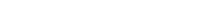<table style="width:22%; text-align:center;">
<tr style="color:white;">
<td style="background:"><strong>4</strong></td>
<td style="background:"><strong>4</strong></td>
</tr>
</table>
